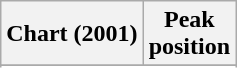<table class="wikitable sortable plainrowheaders" style="text-align:center;">
<tr>
<th scope="col">Chart (2001)</th>
<th scope="col">Peak<br>position</th>
</tr>
<tr>
</tr>
<tr>
</tr>
</table>
